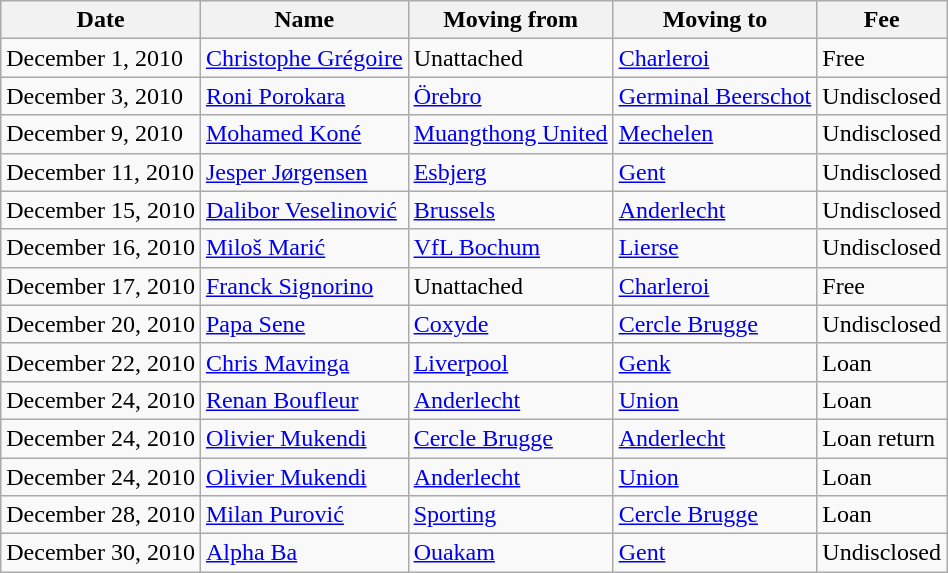<table class="wikitable sortable">
<tr>
<th>Date</th>
<th>Name</th>
<th>Moving from</th>
<th>Moving to</th>
<th>Fee</th>
</tr>
<tr>
<td>December 1, 2010</td>
<td> <a href='#'>Christophe Grégoire</a></td>
<td>Unattached</td>
<td> <a href='#'>Charleroi</a></td>
<td>Free </td>
</tr>
<tr>
<td>December 3, 2010</td>
<td> <a href='#'>Roni Porokara</a></td>
<td> <a href='#'>Örebro</a></td>
<td> <a href='#'>Germinal Beerschot</a></td>
<td>Undisclosed </td>
</tr>
<tr>
<td>December 9, 2010</td>
<td> <a href='#'>Mohamed Koné</a></td>
<td> <a href='#'>Muangthong United</a></td>
<td> <a href='#'>Mechelen</a></td>
<td>Undisclosed </td>
</tr>
<tr>
<td>December 11, 2010</td>
<td> <a href='#'>Jesper Jørgensen</a></td>
<td> <a href='#'>Esbjerg</a></td>
<td> <a href='#'>Gent</a></td>
<td>Undisclosed </td>
</tr>
<tr>
<td>December 15, 2010</td>
<td> <a href='#'>Dalibor Veselinović</a></td>
<td> <a href='#'>Brussels</a></td>
<td> <a href='#'>Anderlecht</a></td>
<td>Undisclosed </td>
</tr>
<tr>
<td>December 16, 2010</td>
<td> <a href='#'>Miloš Marić</a></td>
<td> <a href='#'>VfL Bochum</a></td>
<td> <a href='#'>Lierse</a></td>
<td>Undisclosed </td>
</tr>
<tr>
<td>December 17, 2010</td>
<td> <a href='#'>Franck Signorino</a></td>
<td>Unattached</td>
<td> <a href='#'>Charleroi</a></td>
<td>Free </td>
</tr>
<tr>
<td>December 20, 2010</td>
<td> <a href='#'>Papa Sene</a></td>
<td> <a href='#'>Coxyde</a></td>
<td> <a href='#'>Cercle Brugge</a></td>
<td>Undisclosed </td>
</tr>
<tr>
<td>December 22, 2010</td>
<td> <a href='#'>Chris Mavinga</a></td>
<td> <a href='#'>Liverpool</a></td>
<td> <a href='#'>Genk</a></td>
<td>Loan </td>
</tr>
<tr>
<td>December 24, 2010</td>
<td> <a href='#'>Renan Boufleur</a></td>
<td> <a href='#'>Anderlecht</a></td>
<td> <a href='#'>Union</a></td>
<td>Loan </td>
</tr>
<tr>
<td>December 24, 2010</td>
<td> <a href='#'>Olivier Mukendi</a></td>
<td> <a href='#'>Cercle Brugge</a></td>
<td> <a href='#'>Anderlecht</a></td>
<td>Loan return </td>
</tr>
<tr>
<td>December 24, 2010</td>
<td> <a href='#'>Olivier Mukendi</a></td>
<td> <a href='#'>Anderlecht</a></td>
<td> <a href='#'>Union</a></td>
<td>Loan </td>
</tr>
<tr>
<td>December 28, 2010</td>
<td> <a href='#'>Milan Purović</a></td>
<td> <a href='#'>Sporting</a></td>
<td> <a href='#'>Cercle Brugge</a></td>
<td>Loan </td>
</tr>
<tr>
<td>December 30, 2010</td>
<td> <a href='#'>Alpha Ba</a></td>
<td> <a href='#'>Ouakam</a></td>
<td> <a href='#'>Gent</a></td>
<td>Undisclosed </td>
</tr>
</table>
